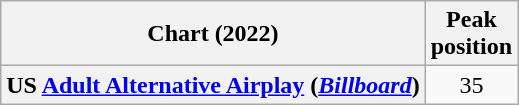<table class="wikitable sortable plainrowheaders" style="text-align:center">
<tr>
<th scope="col">Chart (2022)</th>
<th scope="col">Peak<br>position</th>
</tr>
<tr>
<th scope="row">US <a href='#'>Adult Alternative Airplay</a> (<em><a href='#'>Billboard</a></em>)</th>
<td>35</td>
</tr>
</table>
